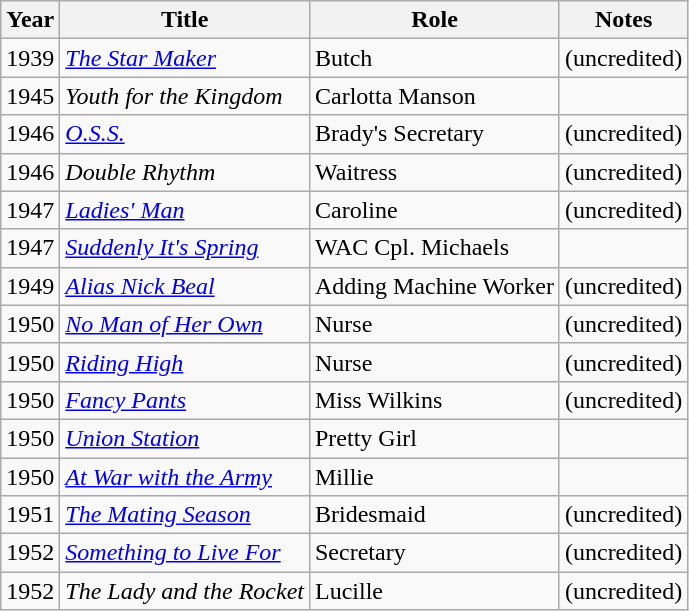<table class="wikitable sortable">
<tr>
<th>Year</th>
<th>Title</th>
<th>Role</th>
<th class="unsortable">Notes</th>
</tr>
<tr>
<td>1939</td>
<td><em><a href='#'>The Star Maker</a></em></td>
<td>Butch</td>
<td>(uncredited)</td>
</tr>
<tr>
<td>1945</td>
<td><em>Youth for the Kingdom</em></td>
<td>Carlotta Manson</td>
<td></td>
</tr>
<tr>
<td>1946</td>
<td><em><a href='#'>O.S.S.</a></em></td>
<td>Brady's Secretary</td>
<td>(uncredited)</td>
</tr>
<tr>
<td>1946</td>
<td><em>Double Rhythm</em></td>
<td>Waitress</td>
<td>(uncredited)</td>
</tr>
<tr>
<td>1947</td>
<td><em><a href='#'>Ladies' Man</a></em></td>
<td>Caroline</td>
<td>(uncredited)</td>
</tr>
<tr>
<td>1947</td>
<td><em><a href='#'>Suddenly It's Spring</a></em></td>
<td>WAC Cpl. Michaels</td>
<td></td>
</tr>
<tr>
<td>1949</td>
<td><em><a href='#'>Alias Nick Beal</a></em></td>
<td>Adding Machine Worker</td>
<td>(uncredited)</td>
</tr>
<tr>
<td>1950</td>
<td><em><a href='#'>No Man of Her Own</a></em></td>
<td>Nurse</td>
<td>(uncredited)</td>
</tr>
<tr>
<td>1950</td>
<td><em><a href='#'>Riding High</a></em></td>
<td>Nurse</td>
<td>(uncredited)</td>
</tr>
<tr>
<td>1950</td>
<td><em><a href='#'>Fancy Pants</a></em></td>
<td>Miss Wilkins</td>
<td>(uncredited)</td>
</tr>
<tr>
<td>1950</td>
<td><em><a href='#'>Union Station</a></em></td>
<td>Pretty Girl</td>
<td></td>
</tr>
<tr>
<td>1950</td>
<td><em><a href='#'>At War with the Army</a></em></td>
<td>Millie</td>
<td></td>
</tr>
<tr>
<td>1951</td>
<td><em><a href='#'>The Mating Season</a></em></td>
<td>Bridesmaid</td>
<td>(uncredited)</td>
</tr>
<tr>
<td>1952</td>
<td><em><a href='#'>Something to Live For</a></em></td>
<td>Secretary</td>
<td>(uncredited)</td>
</tr>
<tr>
<td>1952</td>
<td><em>The Lady and the Rocket</em></td>
<td>Lucille</td>
<td>(uncredited)</td>
</tr>
</table>
